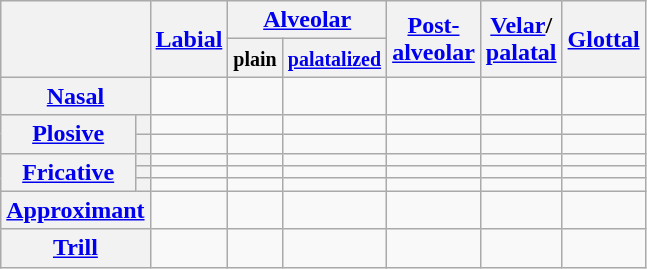<table class="wikitable" style=text-align:center>
<tr>
<th rowspan=2 colspan=2></th>
<th rowspan=2><a href='#'>Labial</a></th>
<th colspan=2><a href='#'>Alveolar</a></th>
<th rowspan=2><a href='#'>Post-</a><br><a href='#'>alveolar</a></th>
<th rowspan=2><a href='#'>Velar</a>/<br><a href='#'>palatal</a></th>
<th rowspan=2><a href='#'>Glottal</a></th>
</tr>
<tr>
<th><small>plain</small></th>
<th><small><a href='#'>palatalized</a></small></th>
</tr>
<tr>
<th colspan=2><a href='#'>Nasal</a></th>
<td></td>
<td></td>
<td></td>
<td></td>
<td></td>
<td></td>
</tr>
<tr>
<th rowspan=2><a href='#'>Plosive</a></th>
<th></th>
<td></td>
<td></td>
<td></td>
<td></td>
<td></td>
<td></td>
</tr>
<tr>
<th></th>
<td></td>
<td></td>
<td></td>
<td></td>
<td></td>
<td></td>
</tr>
<tr>
<th rowspan="3"><a href='#'>Fricative</a></th>
<th></th>
<td></td>
<td></td>
<td></td>
<td></td>
<td></td>
<td></td>
</tr>
<tr>
<th></th>
<td></td>
<td></td>
<td></td>
<td></td>
<td></td>
<td></td>
</tr>
<tr>
<th></th>
<td></td>
<td></td>
<td></td>
<td></td>
<td></td>
<td></td>
</tr>
<tr>
<th colspan=2><a href='#'>Approximant</a></th>
<td></td>
<td></td>
<td></td>
<td></td>
<td></td>
<td></td>
</tr>
<tr>
<th colspan=2><a href='#'>Trill</a></th>
<td></td>
<td></td>
<td></td>
<td></td>
<td></td>
<td></td>
</tr>
</table>
